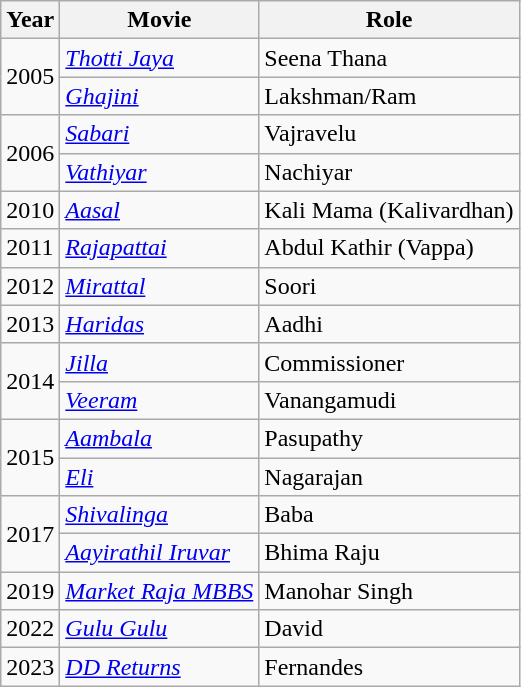<table class="wikitable sortable">
<tr>
<th>Year</th>
<th>Movie</th>
<th>Role</th>
</tr>
<tr>
<td rowspan="2">2005</td>
<td><em><a href='#'>Thotti Jaya</a></em></td>
<td>Seena Thana</td>
</tr>
<tr>
<td><em><a href='#'>Ghajini</a></em></td>
<td>Lakshman/Ram</td>
</tr>
<tr>
<td rowspan="2">2006</td>
<td><em><a href='#'>Sabari</a></em></td>
<td>Vajravelu</td>
</tr>
<tr>
<td><em><a href='#'>Vathiyar</a></em></td>
<td>Nachiyar</td>
</tr>
<tr>
<td>2010</td>
<td><em><a href='#'>Aasal</a></em></td>
<td>Kali Mama (Kalivardhan)</td>
</tr>
<tr>
<td>2011</td>
<td><em><a href='#'>Rajapattai</a></em></td>
<td>Abdul Kathir (Vappa)</td>
</tr>
<tr>
<td>2012</td>
<td><em><a href='#'>Mirattal</a></em></td>
<td>Soori</td>
</tr>
<tr>
<td>2013</td>
<td><em><a href='#'>Haridas</a></em></td>
<td>Aadhi</td>
</tr>
<tr>
<td rowspan="2">2014</td>
<td><em><a href='#'>Jilla</a></em></td>
<td>Commissioner</td>
</tr>
<tr>
<td><em><a href='#'>Veeram</a></em></td>
<td>Vanangamudi</td>
</tr>
<tr>
<td rowspan="2">2015</td>
<td><em><a href='#'>Aambala</a></em></td>
<td>Pasupathy</td>
</tr>
<tr>
<td><em><a href='#'>Eli</a></em></td>
<td>Nagarajan</td>
</tr>
<tr>
<td rowspan="2">2017</td>
<td><em><a href='#'>Shivalinga</a></em></td>
<td>Baba</td>
</tr>
<tr>
<td><em><a href='#'>Aayirathil Iruvar</a></em></td>
<td>Bhima Raju</td>
</tr>
<tr>
<td>2019</td>
<td><em><a href='#'>Market Raja MBBS</a></em></td>
<td>Manohar Singh</td>
</tr>
<tr>
<td>2022</td>
<td><em><a href='#'>Gulu Gulu</a></em></td>
<td>David</td>
</tr>
<tr>
<td>2023</td>
<td><em><a href='#'>DD Returns</a></em></td>
<td>Fernandes</td>
</tr>
</table>
